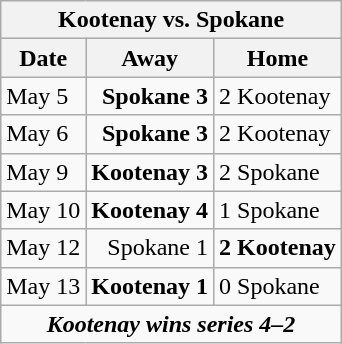<table class="wikitable">
<tr>
<th bgcolor="#DDDDDD" colspan="4">Kootenay vs. Spokane</th>
</tr>
<tr>
<th>Date</th>
<th>Away</th>
<th>Home</th>
</tr>
<tr>
<td>May 5</td>
<td align="right"><strong>Spokane 3</strong></td>
<td>2 Kootenay</td>
</tr>
<tr>
<td>May 6</td>
<td align="right"><strong>Spokane 3</strong></td>
<td>2 Kootenay</td>
</tr>
<tr>
<td>May 9</td>
<td align="right"><strong>Kootenay 3</strong></td>
<td>2 Spokane</td>
</tr>
<tr>
<td>May 10</td>
<td align="right"><strong>Kootenay 4</strong></td>
<td>1 Spokane</td>
</tr>
<tr>
<td>May 12</td>
<td align="right">Spokane 1</td>
<td><strong>2 Kootenay</strong></td>
</tr>
<tr>
<td>May 13</td>
<td align="right"><strong>Kootenay 1</strong></td>
<td>0 Spokane</td>
</tr>
<tr align="center">
<td colspan="4"><strong><em>Kootenay wins series 4–2</em></strong></td>
</tr>
</table>
